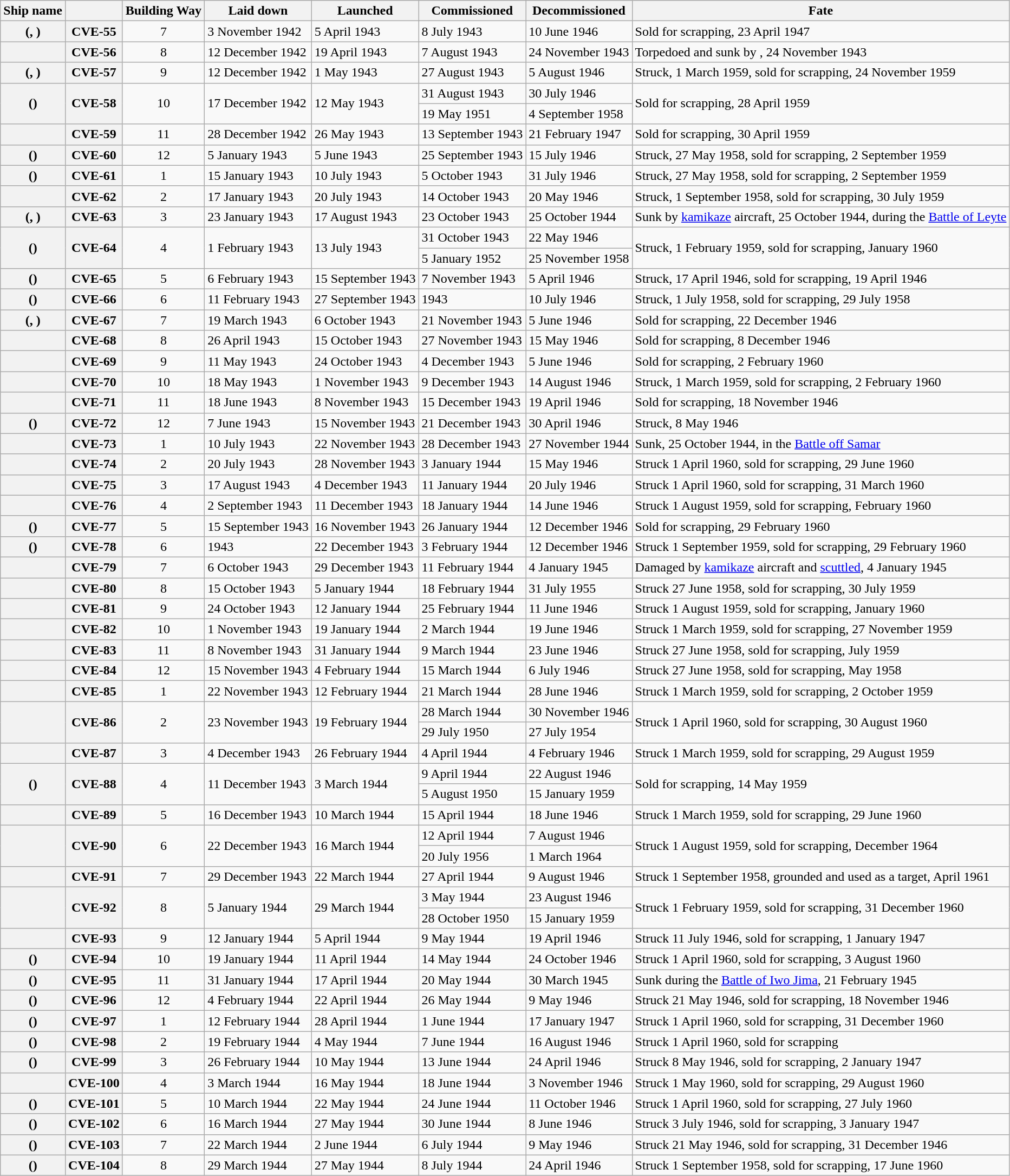<table class="sortable wikitable plainrowheaders">
<tr>
<th scope="col">Ship name</th>
<th scope="col"></th>
<th scope="col">Building Way</th>
<th scope="col">Laid down</th>
<th scope="col">Launched</th>
<th scope="col">Commissioned</th>
<th scope="col">Decommissioned</th>
<th scope="col">Fate</th>
</tr>
<tr>
<th scope="row"> (, )</th>
<th scope="row">CVE-55</th>
<td style="text-align: center;">7</td>
<td>3 November 1942</td>
<td>5 April 1943</td>
<td>8 July 1943</td>
<td>10 June 1946</td>
<td>Sold for scrapping, 23 April 1947</td>
</tr>
<tr>
<th scope="row"></th>
<th scope="row">CVE-56</th>
<td style="text-align: center;">8</td>
<td>12 December 1942</td>
<td>19 April 1943</td>
<td>7 August 1943</td>
<td>24 November 1943</td>
<td>Torpedoed and sunk by , 24 November 1943</td>
</tr>
<tr>
<th scope="row"> (, )</th>
<th scope="row">CVE-57</th>
<td style="text-align: center;">9</td>
<td>12 December 1942</td>
<td>1 May 1943</td>
<td>27 August 1943</td>
<td>5 August 1946</td>
<td>Struck, 1 March 1959, sold for scrapping, 24 November 1959</td>
</tr>
<tr>
<th scope="row" rowspan=2> ()</th>
<th scope="row" rowspan=2>CVE-58</th>
<td rowspan=2 style="text-align: center;">10</td>
<td rowspan=2>17 December 1942</td>
<td rowspan=2>12 May 1943</td>
<td>31 August 1943</td>
<td>30 July 1946</td>
<td rowspan=2>Sold for scrapping, 28 April 1959</td>
</tr>
<tr>
<td>19 May 1951</td>
<td>4 September 1958</td>
</tr>
<tr>
<th scope="row"></th>
<th scope="row">CVE-59</th>
<td style="text-align: center;">11</td>
<td>28 December 1942</td>
<td>26 May 1943</td>
<td>13 September 1943</td>
<td>21 February 1947</td>
<td>Sold for scrapping, 30 April 1959</td>
</tr>
<tr>
<th scope="row"> ()</th>
<th scope="row">CVE-60</th>
<td style="text-align: center;">12</td>
<td>5 January 1943</td>
<td>5 June 1943</td>
<td>25 September 1943</td>
<td>15 July 1946</td>
<td>Struck, 27 May 1958, sold for scrapping, 2 September 1959</td>
</tr>
<tr>
<th scope="row"> ()</th>
<th scope="row">CVE-61</th>
<td style="text-align: center;">1</td>
<td>15 January 1943</td>
<td>10 July 1943</td>
<td>5 October 1943</td>
<td>31 July 1946</td>
<td>Struck, 27 May 1958, sold for scrapping, 2 September 1959</td>
</tr>
<tr>
<th scope="row"></th>
<th scope="row">CVE-62</th>
<td style="text-align: center;">2</td>
<td>17 January 1943</td>
<td>20 July 1943</td>
<td>14 October 1943</td>
<td>20 May 1946</td>
<td>Struck, 1 September 1958, sold for scrapping, 30 July 1959</td>
</tr>
<tr>
<th scope="row"> (, )</th>
<th scope="row">CVE-63</th>
<td style="text-align: center;">3</td>
<td>23 January 1943</td>
<td>17 August 1943</td>
<td>23 October 1943</td>
<td>25 October 1944</td>
<td>Sunk by <a href='#'>kamikaze</a> aircraft, 25 October 1944, during the <a href='#'>Battle of Leyte</a></td>
</tr>
<tr>
<th scope="row" rowspan=2> ()</th>
<th scope="row" rowspan=2>CVE-64</th>
<td rowspan=2 style="text-align: center;">4</td>
<td rowspan=2>1 February 1943</td>
<td rowspan=2>13 July 1943</td>
<td>31 October 1943</td>
<td>22 May 1946</td>
<td rowspan=2>Struck, 1 February 1959, sold for scrapping, January 1960</td>
</tr>
<tr>
<td>5 January 1952</td>
<td>25 November 1958</td>
</tr>
<tr>
<th scope="row"> ()</th>
<th scope="row">CVE-65</th>
<td style="text-align: center;">5</td>
<td>6 February 1943</td>
<td>15 September 1943</td>
<td>7 November 1943</td>
<td>5 April 1946</td>
<td>Struck, 17 April 1946, sold for scrapping, 19 April 1946</td>
</tr>
<tr>
<th scope="row"> ()</th>
<th scope="row">CVE-66</th>
<td style="text-align: center;">6</td>
<td>11 February 1943</td>
<td>27 September 1943</td>
<td> 1943</td>
<td>10 July 1946</td>
<td>Struck, 1 July 1958, sold for scrapping, 29 July 1958</td>
</tr>
<tr>
<th scope="row"> (, )</th>
<th scope="row">CVE-67</th>
<td style="text-align: center;">7</td>
<td>19 March 1943</td>
<td>6 October 1943</td>
<td>21 November 1943</td>
<td>5 June 1946</td>
<td>Sold for scrapping, 22 December 1946</td>
</tr>
<tr>
<th scope="row"></th>
<th scope="row">CVE-68</th>
<td style="text-align: center;">8</td>
<td>26 April 1943</td>
<td>15 October 1943</td>
<td>27 November 1943</td>
<td>15 May 1946</td>
<td>Sold for scrapping, 8 December 1946</td>
</tr>
<tr>
<th scope="row"></th>
<th scope="row">CVE-69</th>
<td style="text-align: center;">9</td>
<td>11 May 1943</td>
<td>24 October 1943</td>
<td>4 December 1943</td>
<td>5 June 1946</td>
<td>Sold for scrapping, 2 February 1960</td>
</tr>
<tr>
<th scope="row"></th>
<th scope="row">CVE-70</th>
<td style="text-align: center;">10</td>
<td>18 May 1943</td>
<td>1 November 1943</td>
<td>9 December 1943</td>
<td>14 August 1946</td>
<td>Struck, 1 March 1959, sold for scrapping, 2 February 1960</td>
</tr>
<tr>
<th scope="row"></th>
<th scope="row">CVE-71</th>
<td style="text-align: center;">11</td>
<td>18 June 1943</td>
<td>8 November 1943</td>
<td>15 December 1943</td>
<td>19 April 1946</td>
<td>Sold for scrapping, 18 November 1946</td>
</tr>
<tr>
<th scope="row"> ()</th>
<th scope="row">CVE-72</th>
<td style="text-align: center;">12</td>
<td>7 June 1943</td>
<td>15 November 1943</td>
<td>21 December 1943</td>
<td>30 April 1946</td>
<td>Struck, 8 May 1946</td>
</tr>
<tr>
<th scope="row"></th>
<th scope="row">CVE-73</th>
<td style="text-align: center;">1</td>
<td>10 July 1943</td>
<td>22 November 1943</td>
<td>28 December 1943</td>
<td>27 November 1944</td>
<td>Sunk, 25 October 1944, in the <a href='#'>Battle off Samar</a></td>
</tr>
<tr>
<th scope="row"></th>
<th scope="row">CVE-74</th>
<td style="text-align: center;">2</td>
<td>20 July 1943</td>
<td>28 November 1943</td>
<td>3 January 1944</td>
<td>15 May 1946</td>
<td>Struck 1 April 1960, sold for scrapping, 29 June 1960</td>
</tr>
<tr>
<th scope="row"></th>
<th scope="row">CVE-75</th>
<td style="text-align: center;">3</td>
<td>17 August 1943</td>
<td>4 December 1943</td>
<td>11 January 1944</td>
<td>20 July 1946</td>
<td>Struck 1 April 1960, sold for scrapping, 31 March 1960</td>
</tr>
<tr>
<th scope="row"></th>
<th scope="row">CVE-76</th>
<td style="text-align: center;">4</td>
<td>2 September 1943</td>
<td>11 December 1943</td>
<td>18 January 1944</td>
<td>14 June 1946</td>
<td>Struck 1 August 1959, sold for scrapping, February 1960</td>
</tr>
<tr>
<th scope="row"> ()</th>
<th scope="row">CVE-77</th>
<td style="text-align: center;">5</td>
<td>15 September 1943</td>
<td>16 November 1943</td>
<td>26 January 1944</td>
<td>12 December 1946</td>
<td>Sold for scrapping, 29 February 1960</td>
</tr>
<tr>
<th scope="row"> ()</th>
<th scope="row">CVE-78</th>
<td style="text-align: center;">6</td>
<td> 1943</td>
<td>22 December 1943</td>
<td>3 February 1944</td>
<td>12 December 1946</td>
<td>Struck 1 September 1959, sold for scrapping, 29 February 1960</td>
</tr>
<tr>
<th scope="row"></th>
<th scope="row">CVE-79</th>
<td style="text-align: center;">7</td>
<td>6 October 1943</td>
<td>29 December 1943</td>
<td>11 February 1944</td>
<td>4 January 1945</td>
<td>Damaged by <a href='#'>kamikaze</a> aircraft and <a href='#'>scuttled</a>, 4 January 1945</td>
</tr>
<tr>
<th scope="row"></th>
<th scope="row">CVE-80</th>
<td style="text-align: center;">8</td>
<td>15 October 1943</td>
<td>5 January 1944</td>
<td>18 February 1944</td>
<td>31 July 1955</td>
<td>Struck 27 June 1958, sold for scrapping, 30 July 1959</td>
</tr>
<tr>
<th scope="row"></th>
<th scope="row">CVE-81</th>
<td style="text-align: center;">9</td>
<td>24 October 1943</td>
<td>12 January 1944</td>
<td>25 February 1944</td>
<td>11 June 1946</td>
<td>Struck 1 August 1959, sold for scrapping, January 1960</td>
</tr>
<tr>
<th scope="row"></th>
<th scope="row">CVE-82</th>
<td style="text-align: center;">10</td>
<td>1 November 1943</td>
<td>19 January 1944</td>
<td>2 March 1944</td>
<td>19 June 1946</td>
<td>Struck 1 March 1959, sold for scrapping, 27 November 1959</td>
</tr>
<tr>
<th scope="row"></th>
<th scope="row">CVE-83</th>
<td style="text-align: center;">11</td>
<td>8 November 1943</td>
<td>31 January 1944</td>
<td>9 March 1944</td>
<td>23 June 1946</td>
<td>Struck 27 June 1958, sold for scrapping, July 1959</td>
</tr>
<tr>
<th scope="row"></th>
<th scope="row">CVE-84</th>
<td style="text-align: center;">12</td>
<td>15 November 1943</td>
<td>4 February 1944</td>
<td>15 March 1944</td>
<td>6 July 1946</td>
<td>Struck 27 June 1958, sold for scrapping, May 1958</td>
</tr>
<tr>
<th scope="row"></th>
<th scope="row">CVE-85</th>
<td style="text-align: center;">1</td>
<td>22 November 1943</td>
<td>12 February 1944</td>
<td>21 March 1944</td>
<td>28 June 1946</td>
<td>Struck 1 March 1959, sold for scrapping, 2 October 1959</td>
</tr>
<tr>
<th scope="row" rowspan=2></th>
<th scope="row" rowspan=2>CVE-86</th>
<td rowspan=2 style="text-align: center;">2</td>
<td rowspan=2>23 November 1943</td>
<td rowspan=2>19 February 1944</td>
<td>28 March 1944</td>
<td>30 November 1946</td>
<td rowspan=2>Struck 1 April 1960, sold for scrapping, 30 August 1960</td>
</tr>
<tr>
<td>29 July 1950</td>
<td>27 July 1954</td>
</tr>
<tr>
<th scope="row"></th>
<th scope="row">CVE-87</th>
<td style="text-align: center;">3</td>
<td>4 December 1943</td>
<td>26 February 1944</td>
<td>4 April 1944</td>
<td>4 February 1946</td>
<td>Struck 1 March 1959, sold for scrapping, 29 August 1959</td>
</tr>
<tr>
<th scope="row" rowspan=2> ()</th>
<th scope="row" rowspan=2>CVE-88</th>
<td rowspan=2 style="text-align: center;">4</td>
<td rowspan=2>11 December 1943</td>
<td rowspan=2>3 March 1944</td>
<td>9 April 1944</td>
<td>22 August 1946</td>
<td rowspan=2>Sold for scrapping, 14 May 1959</td>
</tr>
<tr>
<td>5 August 1950</td>
<td>15 January 1959</td>
</tr>
<tr>
<th scope="row"></th>
<th scope="row">CVE-89</th>
<td style="text-align: center;">5</td>
<td>16 December 1943</td>
<td>10 March 1944</td>
<td>15 April 1944</td>
<td>18 June 1946</td>
<td>Struck 1 March 1959, sold for scrapping, 29 June 1960</td>
</tr>
<tr>
<th scope="row" rowspan=2></th>
<th scope="row" rowspan=2>CVE-90</th>
<td rowspan=2 style="text-align: center;">6</td>
<td rowspan=2>22 December 1943</td>
<td rowspan=2>16 March 1944</td>
<td>12 April 1944</td>
<td>7 August 1946</td>
<td rowspan=2>Struck 1 August 1959, sold for scrapping, December 1964</td>
</tr>
<tr>
<td>20 July 1956</td>
<td>1 March 1964</td>
</tr>
<tr>
<th scope="row"></th>
<th scope="row">CVE-91</th>
<td style="text-align: center;">7</td>
<td>29 December 1943</td>
<td>22 March 1944</td>
<td>27 April 1944</td>
<td>9 August 1946</td>
<td>Struck 1 September 1958, grounded and used as a target, April 1961</td>
</tr>
<tr>
<th scope="row" rowspan=2></th>
<th scope="row" rowspan=2>CVE-92</th>
<td rowspan=2 style="text-align: center;">8</td>
<td rowspan=2>5 January 1944</td>
<td rowspan=2>29 March 1944</td>
<td>3 May 1944</td>
<td>23 August 1946</td>
<td rowspan=2>Struck 1 February 1959, sold for scrapping, 31 December 1960</td>
</tr>
<tr>
<td>28 October 1950</td>
<td>15 January 1959</td>
</tr>
<tr>
<th scope="row"></th>
<th scope="row">CVE-93</th>
<td style="text-align: center;">9</td>
<td>12 January 1944</td>
<td>5 April 1944</td>
<td>9 May 1944</td>
<td>19 April 1946</td>
<td>Struck 11 July 1946, sold for scrapping, 1 January 1947</td>
</tr>
<tr>
<th scope="row"> ()</th>
<th scope="row">CVE-94</th>
<td style="text-align: center;">10</td>
<td>19 January 1944</td>
<td>11 April 1944</td>
<td>14 May 1944</td>
<td>24 October 1946</td>
<td>Struck 1 April 1960, sold for scrapping, 3 August 1960</td>
</tr>
<tr>
<th scope="row"> ()</th>
<th scope="row">CVE-95</th>
<td style="text-align: center;">11</td>
<td>31 January 1944</td>
<td>17 April 1944</td>
<td>20 May 1944</td>
<td>30 March 1945</td>
<td>Sunk during the <a href='#'>Battle of Iwo Jima</a>, 21 February 1945</td>
</tr>
<tr>
<th scope="row"> ()</th>
<th scope="row">CVE-96</th>
<td style="text-align: center;">12</td>
<td>4 February 1944</td>
<td>22 April 1944</td>
<td>26 May 1944</td>
<td>9 May 1946</td>
<td>Struck 21 May 1946, sold for scrapping, 18 November 1946</td>
</tr>
<tr>
<th scope="row"> ()</th>
<th scope="row">CVE-97</th>
<td style="text-align: center;">1</td>
<td>12 February 1944</td>
<td>28 April 1944</td>
<td>1 June 1944</td>
<td>17 January 1947</td>
<td>Struck 1 April 1960, sold for scrapping, 31 December 1960</td>
</tr>
<tr>
<th scope="row"> ()</th>
<th scope="row">CVE-98</th>
<td style="text-align: center;">2</td>
<td>19 February 1944</td>
<td>4 May 1944</td>
<td>7 June 1944</td>
<td>16 August 1946</td>
<td>Struck 1 April 1960, sold for scrapping</td>
</tr>
<tr>
<th scope="row"> ()</th>
<th scope="row">CVE-99</th>
<td style="text-align: center;">3</td>
<td>26 February 1944</td>
<td>10 May 1944</td>
<td>13 June 1944</td>
<td>24 April 1946</td>
<td>Struck 8 May 1946, sold for scrapping, 2 January 1947</td>
</tr>
<tr>
<th scope="row"></th>
<th scope="row">CVE-100</th>
<td style="text-align: center;">4</td>
<td>3 March 1944</td>
<td>16 May 1944</td>
<td>18 June 1944</td>
<td>3 November 1946</td>
<td>Struck 1 May 1960, sold for scrapping, 29 August 1960</td>
</tr>
<tr>
<th scope="row"> ()</th>
<th scope="row">CVE-101</th>
<td style="text-align: center;">5</td>
<td>10 March 1944</td>
<td>22 May 1944</td>
<td>24 June 1944</td>
<td>11 October 1946</td>
<td>Struck 1 April 1960, sold for scrapping, 27 July 1960</td>
</tr>
<tr>
<th scope="row"> ()</th>
<th scope="row">CVE-102</th>
<td style="text-align: center;">6</td>
<td>16 March 1944</td>
<td>27 May 1944</td>
<td>30 June 1944</td>
<td>8 June 1946</td>
<td>Struck 3 July 1946, sold for scrapping, 3 January 1947</td>
</tr>
<tr>
<th scope="row"> ()</th>
<th scope="row">CVE-103</th>
<td style="text-align: center;">7</td>
<td>22 March 1944</td>
<td>2 June 1944</td>
<td>6 July 1944</td>
<td>9 May 1946</td>
<td>Struck 21 May 1946, sold for scrapping, 31 December 1946</td>
</tr>
<tr>
<th scope="row"> ()</th>
<th scope="row" style="white-space: nowrap;">CVE-104</th>
<td style="text-align: center;">8</td>
<td>29 March 1944</td>
<td>27 May 1944</td>
<td>8 July 1944</td>
<td>24 April 1946</td>
<td>Struck 1 September 1958, sold for scrapping, 17 June 1960</td>
</tr>
</table>
